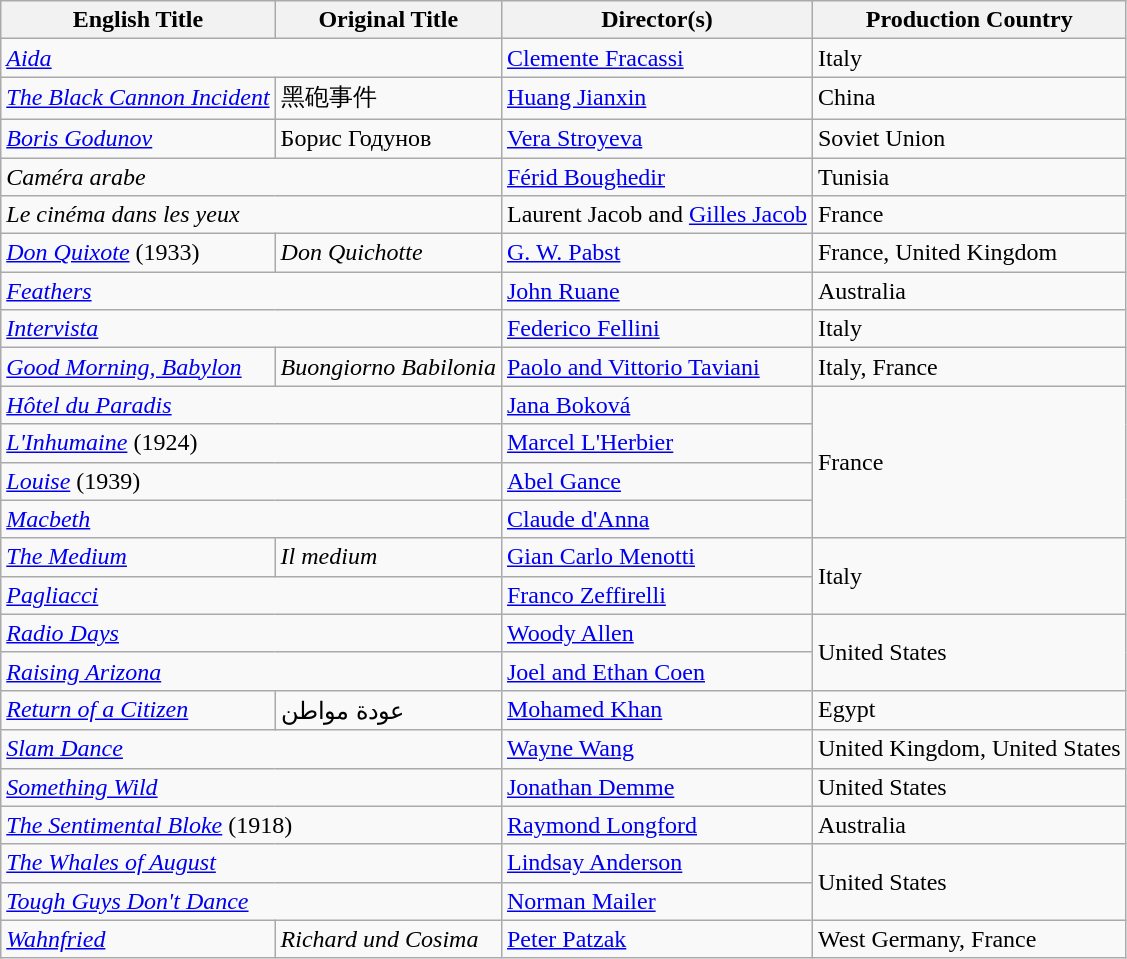<table class="wikitable">
<tr>
<th>English Title</th>
<th>Original Title</th>
<th>Director(s)</th>
<th>Production Country</th>
</tr>
<tr>
<td colspan="2"><em><a href='#'>Aida</a></em></td>
<td><a href='#'>Clemente Fracassi</a></td>
<td>Italy</td>
</tr>
<tr>
<td><em><a href='#'>The Black Cannon Incident</a></em></td>
<td>黑砲事件</td>
<td><a href='#'>Huang Jianxin</a></td>
<td>China</td>
</tr>
<tr>
<td><em><a href='#'>Boris Godunov</a></em></td>
<td>Борис Годунов</td>
<td><a href='#'>Vera Stroyeva</a></td>
<td>Soviet Union</td>
</tr>
<tr>
<td colspan="2"><em>Caméra arabe</em></td>
<td><a href='#'>Férid Boughedir</a></td>
<td>Tunisia</td>
</tr>
<tr>
<td colspan="2"><em>Le cinéma dans les yeux</em></td>
<td>Laurent Jacob and <a href='#'>Gilles Jacob</a></td>
<td>France</td>
</tr>
<tr>
<td><em><a href='#'>Don Quixote</a></em> (1933)</td>
<td><em>Don Quichotte</em></td>
<td><a href='#'>G. W. Pabst</a></td>
<td>France, United Kingdom</td>
</tr>
<tr>
<td colspan="2"><em><a href='#'>Feathers</a></em></td>
<td><a href='#'>John Ruane</a></td>
<td>Australia</td>
</tr>
<tr>
<td colspan="2"><em><a href='#'>Intervista</a></em></td>
<td><a href='#'>Federico Fellini</a></td>
<td>Italy</td>
</tr>
<tr>
<td><em><a href='#'>Good Morning, Babylon</a></em></td>
<td><em>Buongiorno Babilonia</em></td>
<td><a href='#'>Paolo and Vittorio Taviani</a></td>
<td>Italy, France</td>
</tr>
<tr>
<td colspan="2"><em><a href='#'>Hôtel du Paradis</a></em></td>
<td><a href='#'>Jana Boková</a></td>
<td rowspan="4">France</td>
</tr>
<tr>
<td colspan="2"><em><a href='#'>L'Inhumaine</a></em> (1924)</td>
<td><a href='#'>Marcel L'Herbier</a></td>
</tr>
<tr>
<td colspan="2"><em><a href='#'>Louise</a></em> (1939)</td>
<td><a href='#'>Abel Gance</a></td>
</tr>
<tr>
<td colspan="2"><em><a href='#'>Macbeth</a></em></td>
<td><a href='#'>Claude d'Anna</a></td>
</tr>
<tr>
<td><em><a href='#'>The Medium</a></em></td>
<td><em>Il medium</em></td>
<td><a href='#'>Gian Carlo Menotti</a></td>
<td rowspan="2">Italy</td>
</tr>
<tr>
<td colspan="2"><em><a href='#'>Pagliacci</a></em></td>
<td><a href='#'>Franco Zeffirelli</a></td>
</tr>
<tr>
<td colspan="2"><em><a href='#'>Radio Days</a></em></td>
<td><a href='#'>Woody Allen</a></td>
<td rowspan="2">United States</td>
</tr>
<tr>
<td colspan="2"><em><a href='#'>Raising Arizona</a></em></td>
<td><a href='#'>Joel and Ethan Coen</a></td>
</tr>
<tr>
<td><em><a href='#'>Return of a Citizen</a></em></td>
<td>عودة مواطن</td>
<td><a href='#'>Mohamed Khan</a></td>
<td>Egypt</td>
</tr>
<tr>
<td colspan="2"><em><a href='#'>Slam Dance</a></em></td>
<td><a href='#'>Wayne Wang</a></td>
<td>United Kingdom, United States</td>
</tr>
<tr>
<td colspan="2"><em><a href='#'>Something Wild</a></em></td>
<td><a href='#'>Jonathan Demme</a></td>
<td>United States</td>
</tr>
<tr>
<td colspan="2"><em><a href='#'>The Sentimental Bloke</a></em> (1918)</td>
<td><a href='#'>Raymond Longford</a></td>
<td>Australia</td>
</tr>
<tr>
<td colspan="2"><em><a href='#'>The Whales of August</a></em></td>
<td><a href='#'>Lindsay Anderson</a></td>
<td rowspan="2">United States</td>
</tr>
<tr>
<td colspan="2"><em><a href='#'>Tough Guys Don't Dance</a></em></td>
<td><a href='#'>Norman Mailer</a></td>
</tr>
<tr>
<td><em><a href='#'>Wahnfried</a></em></td>
<td><em>Richard und Cosima</em></td>
<td><a href='#'>Peter Patzak</a></td>
<td>West Germany, France</td>
</tr>
</table>
